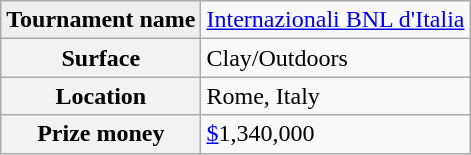<table class="wikitable">
<tr>
<td bgcolor="#EFEFEF"><strong>Tournament name</strong></td>
<td><a href='#'>Internazionali BNL d'Italia</a></td>
</tr>
<tr>
<th>Surface</th>
<td>Clay/Outdoors</td>
</tr>
<tr>
<th>Location</th>
<td>Rome, Italy</td>
</tr>
<tr>
<th>Prize money</th>
<td><a href='#'>$</a>1,340,000</td>
</tr>
</table>
